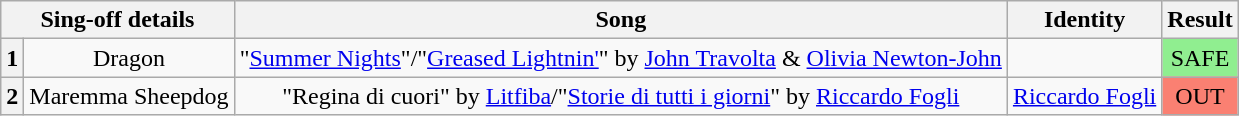<table class="wikitable plainrowheaders" style="text-align: center;">
<tr>
<th colspan="2">Sing-off details</th>
<th>Song</th>
<th>Identity</th>
<th>Result</th>
</tr>
<tr>
<th>1</th>
<td>Dragon</td>
<td>"<a href='#'>Summer Nights</a>"/"<a href='#'>Greased Lightnin'</a>" by <a href='#'>John Travolta</a> & <a href='#'>Olivia Newton-John</a></td>
<td></td>
<td bgcolor=lightgreen>SAFE</td>
</tr>
<tr>
<th>2</th>
<td>Maremma Sheepdog</td>
<td>"Regina di cuori" by <a href='#'>Litfiba</a>/"<a href='#'>Storie di tutti i giorni</a>" by <a href='#'>Riccardo Fogli</a></td>
<td><a href='#'>Riccardo Fogli</a></td>
<td bgcolor=salmon>OUT</td>
</tr>
</table>
